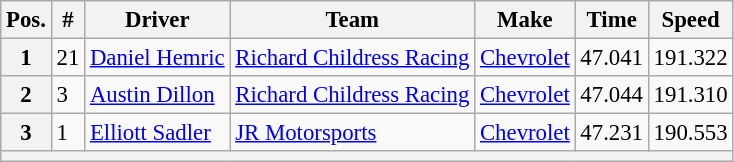<table class="wikitable" style="font-size:95%">
<tr>
<th>Pos.</th>
<th>#</th>
<th>Driver</th>
<th>Team</th>
<th>Make</th>
<th>Time</th>
<th>Speed</th>
</tr>
<tr>
<th>1</th>
<td>21</td>
<td><a href='#'>Daniel Hemric</a></td>
<td><a href='#'>Richard Childress Racing</a></td>
<td><a href='#'>Chevrolet</a></td>
<td>47.041</td>
<td>191.322</td>
</tr>
<tr>
<th>2</th>
<td>3</td>
<td><a href='#'>Austin Dillon</a></td>
<td><a href='#'>Richard Childress Racing</a></td>
<td><a href='#'>Chevrolet</a></td>
<td>47.044</td>
<td>191.310</td>
</tr>
<tr>
<th>3</th>
<td>1</td>
<td><a href='#'>Elliott Sadler</a></td>
<td><a href='#'>JR Motorsports</a></td>
<td><a href='#'>Chevrolet</a></td>
<td>47.231</td>
<td>190.553</td>
</tr>
<tr>
<th colspan="7"></th>
</tr>
</table>
